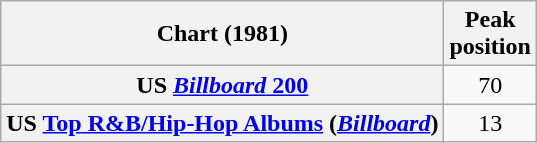<table class="wikitable sortable plainrowheaders" style="text-align:center">
<tr>
<th scope="col">Chart (1981)</th>
<th scope="col">Peak<br>position</th>
</tr>
<tr>
<th scope="row">US <a href='#'><em>Billboard</em> 200</a></th>
<td>70</td>
</tr>
<tr>
<th scope="row">US <a href='#'>Top R&B/Hip-Hop Albums</a> (<em><a href='#'>Billboard</a></em>)</th>
<td>13</td>
</tr>
</table>
